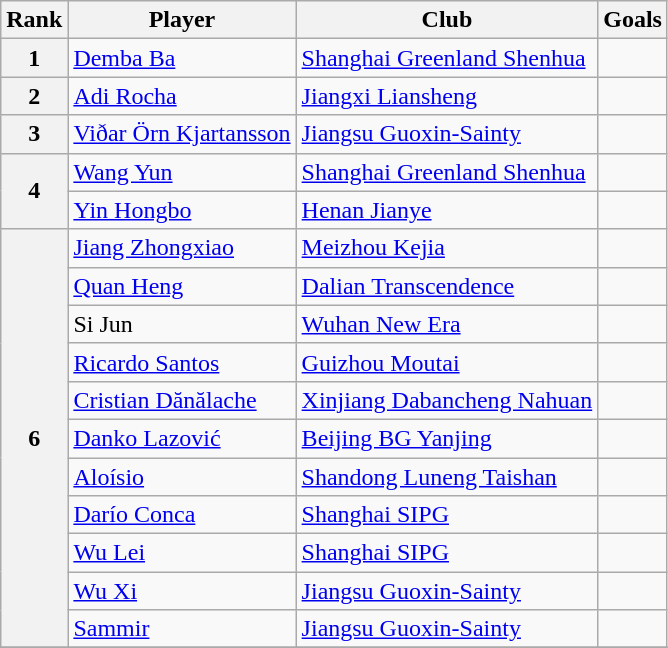<table class="wikitable">
<tr>
<th>Rank</th>
<th>Player</th>
<th>Club</th>
<th>Goals</th>
</tr>
<tr>
<th>1</th>
<td> <a href='#'>Demba Ba</a></td>
<td><a href='#'>Shanghai Greenland Shenhua</a></td>
<td></td>
</tr>
<tr>
<th>2</th>
<td> <a href='#'>Adi Rocha</a></td>
<td><a href='#'>Jiangxi Liansheng</a></td>
<td></td>
</tr>
<tr>
<th>3</th>
<td> <a href='#'>Viðar Örn Kjartansson</a></td>
<td><a href='#'>Jiangsu Guoxin-Sainty</a></td>
<td></td>
</tr>
<tr>
<th rowspan=2>4</th>
<td> <a href='#'>Wang Yun</a></td>
<td><a href='#'>Shanghai Greenland Shenhua</a></td>
<td></td>
</tr>
<tr>
<td> <a href='#'>Yin Hongbo</a></td>
<td><a href='#'>Henan Jianye</a></td>
<td></td>
</tr>
<tr>
<th rowspan=11>6</th>
<td> <a href='#'>Jiang Zhongxiao</a></td>
<td><a href='#'>Meizhou Kejia</a></td>
<td></td>
</tr>
<tr>
<td> <a href='#'>Quan Heng</a></td>
<td><a href='#'>Dalian Transcendence</a></td>
<td></td>
</tr>
<tr>
<td> Si Jun</td>
<td><a href='#'>Wuhan New Era</a></td>
<td></td>
</tr>
<tr>
<td> <a href='#'>Ricardo Santos</a></td>
<td><a href='#'>Guizhou Moutai</a></td>
<td></td>
</tr>
<tr>
<td> <a href='#'>Cristian Dănălache</a></td>
<td><a href='#'>Xinjiang Dabancheng Nahuan</a></td>
<td></td>
</tr>
<tr>
<td> <a href='#'>Danko Lazović</a></td>
<td><a href='#'>Beijing BG Yanjing</a></td>
<td></td>
</tr>
<tr>
<td> <a href='#'>Aloísio</a></td>
<td><a href='#'>Shandong Luneng Taishan</a></td>
<td></td>
</tr>
<tr>
<td> <a href='#'>Darío Conca</a></td>
<td><a href='#'>Shanghai SIPG</a></td>
<td></td>
</tr>
<tr>
<td> <a href='#'>Wu Lei</a></td>
<td><a href='#'>Shanghai SIPG</a></td>
<td></td>
</tr>
<tr>
<td> <a href='#'>Wu Xi</a></td>
<td><a href='#'>Jiangsu Guoxin-Sainty</a></td>
<td></td>
</tr>
<tr>
<td> <a href='#'>Sammir</a></td>
<td><a href='#'>Jiangsu Guoxin-Sainty</a></td>
<td></td>
</tr>
<tr>
</tr>
</table>
